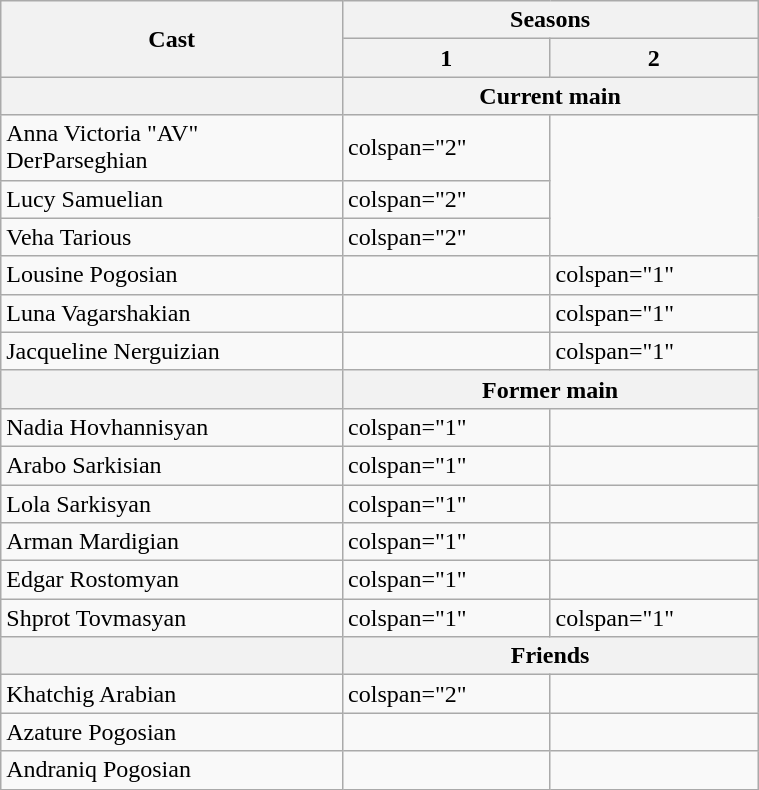<table class="wikitable plainrowheaders" style="width:40%;">
<tr>
<th scope="col" rowspan="2" style="width:17%;">Cast</th>
<th scope="col" colspan="5">Seasons</th>
</tr>
<tr>
<th scope="col" style="width:7%;">1</th>
<th scope="col" style="width:7%;">2</th>
</tr>
<tr>
<th scope="col"></th>
<th scope="col" colspan="2" style="width:45%;">Current main</th>
</tr>
<tr>
<td scope="row">Anna Victoria "AV" DerParseghian</td>
<td>colspan="2" </td>
</tr>
<tr>
<td scope="row">Lucy Samuelian</td>
<td>colspan="2" </td>
</tr>
<tr>
<td scope="row">Veha Tarious</td>
<td>colspan="2" </td>
</tr>
<tr>
<td scope="row">Lousine Pogosian</td>
<td></td>
<td>colspan="1" </td>
</tr>
<tr>
<td scope="row">Luna Vagarshakian</td>
<td></td>
<td>colspan="1" </td>
</tr>
<tr>
<td scope="row">Jacqueline Nerguizian</td>
<td></td>
<td>colspan="1" </td>
</tr>
<tr>
<th scope="col"></th>
<th scope="col" colspan="5" style="width:35%;">Former main</th>
</tr>
<tr>
<td scope="row">Nadia Hovhannisyan</td>
<td>colspan="1" </td>
<td></td>
</tr>
<tr>
<td scope="row">Arabo Sarkisian</td>
<td>colspan="1" </td>
<td></td>
</tr>
<tr>
<td scope="row">Lola Sarkisyan</td>
<td>colspan="1" </td>
<td></td>
</tr>
<tr>
<td scope="row">Arman Mardigian</td>
<td>colspan="1" </td>
<td></td>
</tr>
<tr>
<td scope="row">Edgar Rostomyan</td>
<td>colspan="1" </td>
<td></td>
</tr>
<tr>
<td scope="row">Shprot Tovmasyan</td>
<td>colspan="1" </td>
<td>colspan="1" </td>
</tr>
<tr>
<th scope="col"></th>
<th scope="col" colspan="5" style="width:35%;">Friends</th>
</tr>
<tr>
<td scope="row">Khatchig Arabian</td>
<td>colspan="2" </td>
</tr>
<tr>
<td scope="row">Azature Pogosian</td>
<td></td>
<td></td>
</tr>
<tr>
<td scope="row">Andraniq Pogosian</td>
<td></td>
<td></td>
</tr>
</table>
